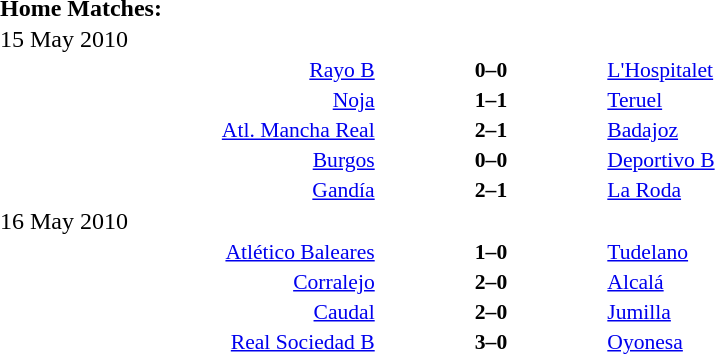<table width=100% cellspacing=1>
<tr>
<th width=20%></th>
<th width=12%></th>
<th width=20%></th>
<th></th>
</tr>
<tr>
<td><strong>Home Matches:</strong></td>
</tr>
<tr>
<td>15 May 2010</td>
</tr>
<tr style=font-size:90%>
<td align=right><a href='#'>Rayo B</a></td>
<td align=center><strong>0–0</strong></td>
<td><a href='#'>L'Hospitalet</a></td>
</tr>
<tr style=font-size:90%>
<td align=right><a href='#'>Noja</a></td>
<td align=center><strong>1–1</strong></td>
<td><a href='#'>Teruel</a></td>
</tr>
<tr style=font-size:90%>
<td align=right><a href='#'>Atl. Mancha Real</a></td>
<td align=center><strong>2–1</strong></td>
<td><a href='#'>Badajoz</a></td>
</tr>
<tr style=font-size:90%>
<td align=right><a href='#'>Burgos</a></td>
<td align=center><strong>0–0</strong></td>
<td><a href='#'>Deportivo B</a></td>
</tr>
<tr style=font-size:90%>
<td align=right><a href='#'>Gandía</a></td>
<td align=center><strong>2–1</strong></td>
<td><a href='#'>La Roda</a></td>
</tr>
<tr>
<td>16 May 2010</td>
</tr>
<tr style=font-size:90%>
<td align=right><a href='#'>Atlético Baleares</a></td>
<td align=center><strong>1–0</strong></td>
<td><a href='#'>Tudelano</a></td>
</tr>
<tr style=font-size:90%>
<td align=right><a href='#'>Corralejo</a></td>
<td align=center><strong>2–0</strong></td>
<td><a href='#'>Alcalá</a></td>
</tr>
<tr style=font-size:90%>
<td align=right><a href='#'>Caudal</a></td>
<td align=center><strong>2–0</strong></td>
<td><a href='#'>Jumilla</a></td>
</tr>
<tr style=font-size:90%>
<td align=right><a href='#'>Real Sociedad B</a></td>
<td align=center><strong>3–0</strong></td>
<td><a href='#'>Oyonesa</a></td>
</tr>
</table>
